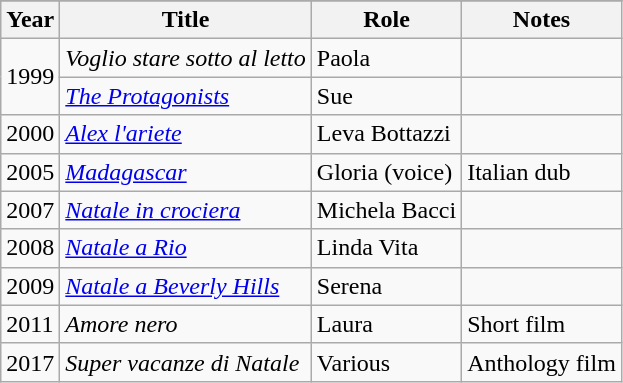<table class="wikitable">
<tr>
</tr>
<tr>
<th>Year</th>
<th>Title</th>
<th>Role</th>
<th>Notes</th>
</tr>
<tr>
<td rowspan="2">1999</td>
<td><em>Voglio stare sotto al letto</em></td>
<td>Paola</td>
<td></td>
</tr>
<tr>
<td><em><a href='#'>The Protagonists</a></em></td>
<td>Sue</td>
<td></td>
</tr>
<tr>
<td>2000</td>
<td><em><a href='#'>Alex l'ariete</a></em></td>
<td>Leva Bottazzi</td>
<td></td>
</tr>
<tr>
<td>2005</td>
<td><em><a href='#'>Madagascar</a></em></td>
<td>Gloria (voice)</td>
<td>Italian dub</td>
</tr>
<tr>
<td>2007</td>
<td><em><a href='#'>Natale in crociera</a></em></td>
<td>Michela Bacci</td>
<td></td>
</tr>
<tr>
<td>2008</td>
<td><em><a href='#'>Natale a Rio</a></em></td>
<td>Linda Vita</td>
<td></td>
</tr>
<tr>
<td>2009</td>
<td><em><a href='#'>Natale a Beverly Hills</a></em></td>
<td>Serena</td>
<td></td>
</tr>
<tr>
<td>2011</td>
<td><em>Amore nero</em></td>
<td>Laura</td>
<td>Short film</td>
</tr>
<tr>
<td>2017</td>
<td><em>Super vacanze di Natale</em></td>
<td>Various</td>
<td>Anthology film</td>
</tr>
</table>
